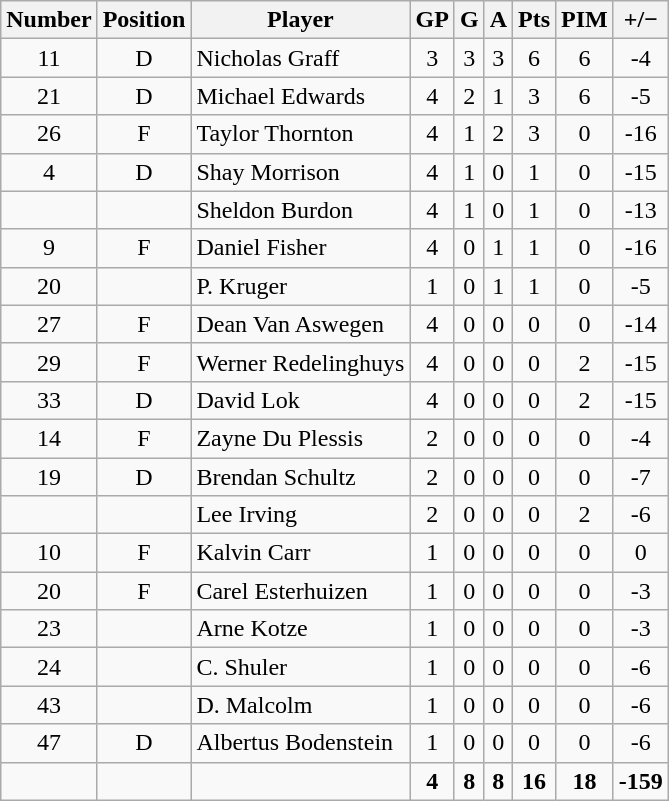<table class="wikitable sortable" style="margin: 1em 1em 1em 0; background: #f9f9f9; border-collapse: collapse; text-align: center; border: 1px solid; padding: 4px; border-spacing=0;">
<tr>
<th>Number</th>
<th>Position</th>
<th>Player</th>
<th>GP</th>
<th>G</th>
<th>A</th>
<th>Pts</th>
<th>PIM</th>
<th>+/−</th>
</tr>
<tr>
<td>11</td>
<td>D</td>
<td align=left>Nicholas Graff</td>
<td>3</td>
<td>3</td>
<td>3</td>
<td>6</td>
<td>6</td>
<td>-4</td>
</tr>
<tr>
<td>21</td>
<td>D</td>
<td align=left>Michael Edwards</td>
<td>4</td>
<td>2</td>
<td>1</td>
<td>3</td>
<td>6</td>
<td>-5</td>
</tr>
<tr>
<td>26</td>
<td>F</td>
<td align=left>Taylor Thornton</td>
<td>4</td>
<td>1</td>
<td>2</td>
<td>3</td>
<td>0</td>
<td>-16</td>
</tr>
<tr>
<td>4</td>
<td>D</td>
<td align=left>Shay Morrison</td>
<td>4</td>
<td>1</td>
<td>0</td>
<td>1</td>
<td>0</td>
<td>-15</td>
</tr>
<tr>
<td></td>
<td></td>
<td align=left>Sheldon Burdon</td>
<td>4</td>
<td>1</td>
<td>0</td>
<td>1</td>
<td>0</td>
<td>-13</td>
</tr>
<tr>
<td>9</td>
<td>F</td>
<td align=left>Daniel Fisher</td>
<td>4</td>
<td>0</td>
<td>1</td>
<td>1</td>
<td>0</td>
<td>-16</td>
</tr>
<tr>
<td>20</td>
<td></td>
<td align=left>P. Kruger</td>
<td>1</td>
<td>0</td>
<td>1</td>
<td>1</td>
<td>0</td>
<td>-5</td>
</tr>
<tr>
<td>27</td>
<td>F</td>
<td align=left>Dean Van Aswegen</td>
<td>4</td>
<td>0</td>
<td>0</td>
<td>0</td>
<td>0</td>
<td>-14</td>
</tr>
<tr>
<td>29</td>
<td>F</td>
<td align=left>Werner Redelinghuys</td>
<td>4</td>
<td>0</td>
<td>0</td>
<td>0</td>
<td>2</td>
<td>-15</td>
</tr>
<tr>
<td>33</td>
<td>D</td>
<td align=left>David Lok</td>
<td>4</td>
<td>0</td>
<td>0</td>
<td>0</td>
<td>2</td>
<td>-15</td>
</tr>
<tr>
<td>14</td>
<td>F</td>
<td align=left>Zayne Du Plessis</td>
<td>2</td>
<td>0</td>
<td>0</td>
<td>0</td>
<td>0</td>
<td>-4</td>
</tr>
<tr>
<td>19</td>
<td>D</td>
<td align=left>Brendan Schultz</td>
<td>2</td>
<td>0</td>
<td>0</td>
<td>0</td>
<td>0</td>
<td>-7</td>
</tr>
<tr>
<td></td>
<td></td>
<td align=left>Lee Irving</td>
<td>2</td>
<td>0</td>
<td>0</td>
<td>0</td>
<td>2</td>
<td>-6</td>
</tr>
<tr>
<td>10</td>
<td>F</td>
<td align=left>Kalvin Carr</td>
<td>1</td>
<td>0</td>
<td>0</td>
<td>0</td>
<td>0</td>
<td>0</td>
</tr>
<tr>
<td>20</td>
<td>F</td>
<td align=left>Carel Esterhuizen</td>
<td>1</td>
<td>0</td>
<td>0</td>
<td>0</td>
<td>0</td>
<td>-3</td>
</tr>
<tr>
<td>23</td>
<td></td>
<td align=left>Arne Kotze</td>
<td>1</td>
<td>0</td>
<td>0</td>
<td>0</td>
<td>0</td>
<td>-3</td>
</tr>
<tr>
<td>24</td>
<td></td>
<td align=left>C. Shuler</td>
<td>1</td>
<td>0</td>
<td>0</td>
<td>0</td>
<td>0</td>
<td>-6</td>
</tr>
<tr>
<td>43</td>
<td></td>
<td align=left>D. Malcolm</td>
<td>1</td>
<td>0</td>
<td>0</td>
<td>0</td>
<td>0</td>
<td>-6</td>
</tr>
<tr>
<td>47</td>
<td>D</td>
<td align=left>Albertus Bodenstein</td>
<td>1</td>
<td>0</td>
<td>0</td>
<td>0</td>
<td>0</td>
<td>-6</td>
</tr>
<tr>
<td></td>
<td></td>
<td></td>
<td><strong>4</strong></td>
<td><strong>8</strong></td>
<td><strong>8</strong></td>
<td><strong>16</strong></td>
<td><strong>18</strong></td>
<td><strong>-159</strong></td>
</tr>
</table>
